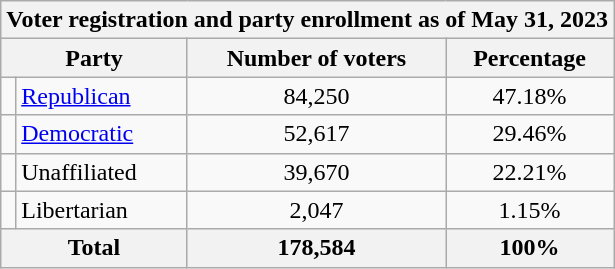<table class="wikitable">
<tr>
<th colspan="6">Voter registration and party enrollment as of May 31, 2023</th>
</tr>
<tr>
<th colspan="2">Party</th>
<th>Number of voters</th>
<th>Percentage</th>
</tr>
<tr>
<td></td>
<td><a href='#'>Republican</a></td>
<td align="center">84,250</td>
<td align="center">47.18%</td>
</tr>
<tr>
<td></td>
<td><a href='#'>Democratic</a></td>
<td align="center">52,617</td>
<td align="center">29.46%</td>
</tr>
<tr>
<td></td>
<td>Unaffiliated</td>
<td align="center">39,670</td>
<td align="center">22.21%</td>
</tr>
<tr>
<td></td>
<td>Libertarian</td>
<td align="center">2,047</td>
<td align="center">1.15%</td>
</tr>
<tr>
<th colspan="2">Total</th>
<th align="center">178,584</th>
<th align="center">100%</th>
</tr>
</table>
